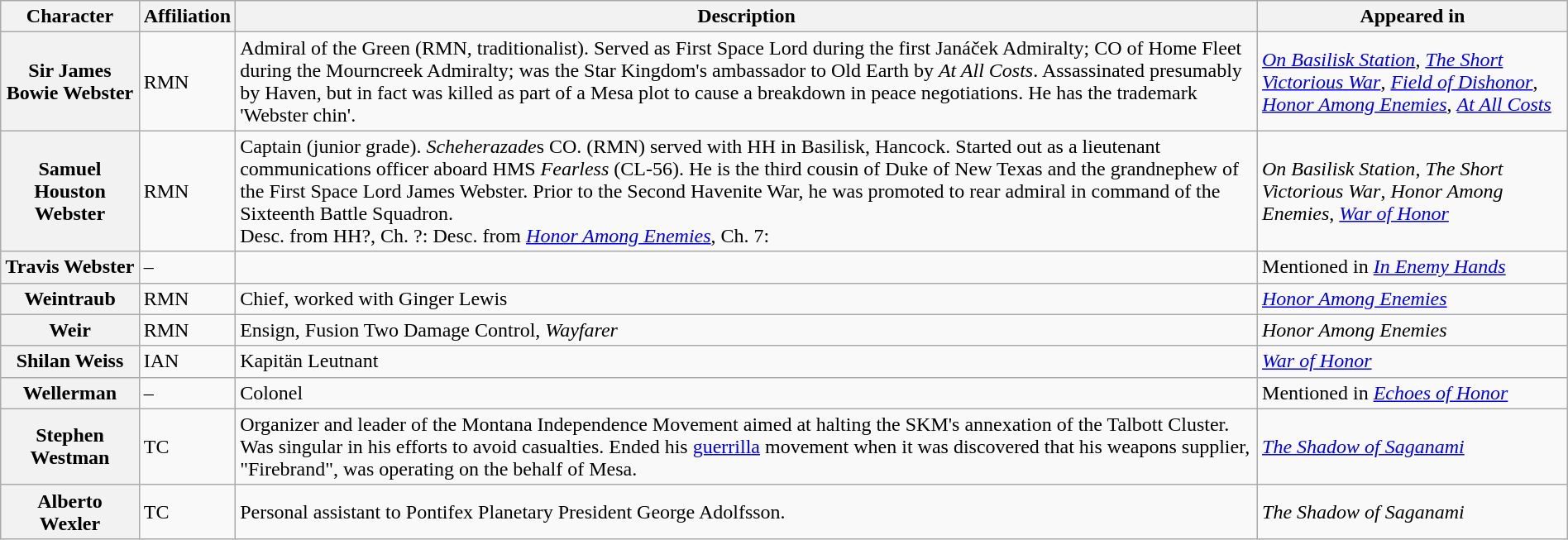<table class="wikitable" style="width: 100%">
<tr>
<th>Character</th>
<th>Affiliation</th>
<th>Description</th>
<th>Appeared in</th>
</tr>
<tr>
<th>Sir James Bowie Webster</th>
<td>RMN</td>
<td>Admiral of the Green (RMN, traditionalist). Served as First Space Lord during the first Janáček Admiralty; CO of Home Fleet during the Mourncreek Admiralty; was the Star Kingdom's ambassador to Old Earth by <em>At All Costs</em>. Assassinated presumably by Haven, but in fact was killed as part of a Mesa plot to cause a breakdown in peace negotiations. He has the trademark 'Webster chin'.</td>
<td><em><a href='#'>On Basilisk Station</a></em>, <em><a href='#'>The Short Victorious War</a></em>, <em><a href='#'>Field of Dishonor</a></em>, <em><a href='#'>Honor Among Enemies</a></em>, <em><a href='#'>At All Costs</a></em></td>
</tr>
<tr>
<th>Samuel Houston Webster</th>
<td>RMN</td>
<td>Captain (junior grade). <em>Scheherazade</em>s CO. (RMN) served with HH in Basilisk, Hancock. Started out as a lieutenant communications officer aboard HMS <em>Fearless</em> (CL-56). He is the third cousin of Duke of New Texas and the grandnephew of the First Space Lord James Webster. Prior to the Second Havenite War, he was promoted to rear admiral in command of the Sixteenth Battle Squadron.<br>Desc. from HH?, Ch. ?:  Desc. from <em><a href='#'>Honor Among Enemies</a></em>, Ch. 7: </td>
<td><em>On Basilisk Station</em>, <em>The Short Victorious War</em>, <em>Honor Among Enemies</em>, <em><a href='#'>War of Honor</a></em></td>
</tr>
<tr>
<th>Travis Webster</th>
<td>–</td>
<td></td>
<td>Mentioned in <em><a href='#'>In Enemy Hands</a></em></td>
</tr>
<tr>
<th>Weintraub</th>
<td>RMN</td>
<td>Chief, worked with Ginger Lewis</td>
<td><em><a href='#'>Honor Among Enemies</a></em></td>
</tr>
<tr>
<th>Weir</th>
<td>RMN</td>
<td>Ensign, Fusion Two Damage Control, <em>Wayfarer</em></td>
<td><em>Honor Among Enemies</em></td>
</tr>
<tr>
<th>Shilan Weiss</th>
<td>IAN</td>
<td>Kapitän Leutnant</td>
<td><em><a href='#'>War of Honor</a></em></td>
</tr>
<tr>
<th>Wellerman</th>
<td>–</td>
<td>Colonel</td>
<td>Mentioned in <em><a href='#'>Echoes of Honor</a></em></td>
</tr>
<tr>
<th>Stephen Westman</th>
<td>TC</td>
<td>Organizer and leader of the Montana Independence Movement aimed at halting the SKM's annexation of the Talbott Cluster. Was singular in his efforts to avoid casualties. Ended his <a href='#'>guerrilla</a> movement when it was discovered that his weapons supplier, "Firebrand", was operating on the behalf of Mesa.</td>
<td><em><a href='#'>The Shadow of Saganami</a></em></td>
</tr>
<tr>
<th>Alberto Wexler</th>
<td>TC</td>
<td>Personal assistant to Pontifex Planetary President George Adolfsson.</td>
<td><em>The Shadow of Saganami</em></td>
</tr>
</table>
